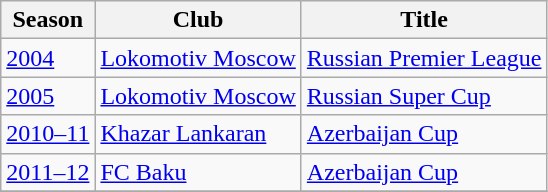<table class="wikitable">
<tr>
<th>Season</th>
<th>Club</th>
<th>Title</th>
</tr>
<tr>
<td><a href='#'>2004</a></td>
<td> <a href='#'>Lokomotiv Moscow</a></td>
<td><a href='#'>Russian Premier League</a></td>
</tr>
<tr>
<td><a href='#'>2005</a></td>
<td> <a href='#'>Lokomotiv Moscow</a></td>
<td><a href='#'>Russian Super Cup</a></td>
</tr>
<tr>
<td><a href='#'>2010–11</a></td>
<td> <a href='#'>Khazar Lankaran</a></td>
<td><a href='#'>Azerbaijan Cup</a></td>
</tr>
<tr>
<td><a href='#'>2011–12</a></td>
<td> <a href='#'>FC Baku</a></td>
<td><a href='#'>Azerbaijan Cup</a></td>
</tr>
<tr>
</tr>
</table>
